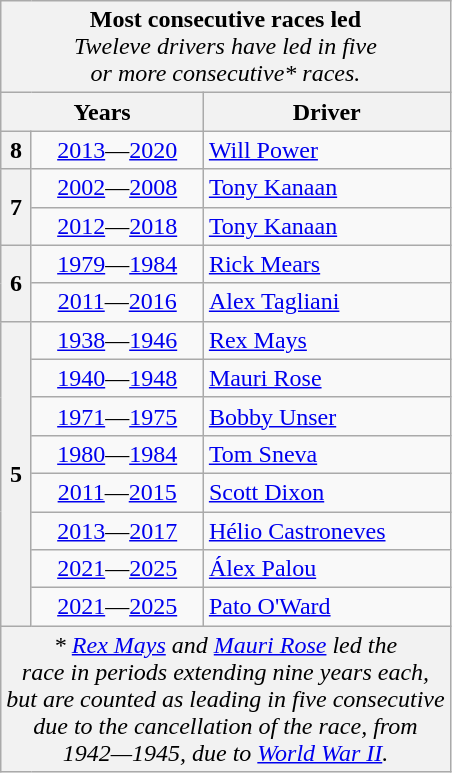<table class="wikitable">
<tr>
<td style="background:#F2F2F2;" align="center" colspan="3"><strong>Most consecutive races led</strong><br><em>Tweleve drivers have led in five<br>or more consecutive* races.</em></td>
</tr>
<tr>
<td style="background:#F2F2F2;" align="center" colspan="2"><strong>Years</strong></td>
<td style="background:#F2F2F2;" align="center"><strong>Driver</strong></td>
</tr>
<tr>
<td style="background:#F2F2F2;" align="center" rowspan="1"><strong>8</strong></td>
<td align="center"><a href='#'>2013</a>—<a href='#'>2020</a></td>
<td> <a href='#'>Will Power</a></td>
</tr>
<tr>
<td style="background:#F2F2F2;" align="center" rowspan="2"><strong>7</strong></td>
<td align="center"><a href='#'>2002</a>—<a href='#'>2008</a></td>
<td> <a href='#'>Tony Kanaan</a></td>
</tr>
<tr>
<td align="center"><a href='#'>2012</a>—<a href='#'>2018</a></td>
<td> <a href='#'>Tony Kanaan</a></td>
</tr>
<tr>
<td style="background:#F2F2F2;" align="center" rowspan="2"><strong>6</strong></td>
<td align="center"><a href='#'>1979</a>—<a href='#'>1984</a></td>
<td> <a href='#'>Rick Mears</a></td>
</tr>
<tr>
<td align="center"><a href='#'>2011</a>—<a href='#'>2016</a></td>
<td> <a href='#'>Alex Tagliani</a></td>
</tr>
<tr>
<td style="background:#F2F2F2;" align="center" rowspan="8"><strong>5</strong></td>
<td align="center"><a href='#'>1938</a>—<a href='#'>1946</a></td>
<td> <a href='#'>Rex Mays</a></td>
</tr>
<tr>
<td align="center"><a href='#'>1940</a>—<a href='#'>1948</a></td>
<td> <a href='#'>Mauri Rose</a></td>
</tr>
<tr>
<td align="center"><a href='#'>1971</a>—<a href='#'>1975</a></td>
<td> <a href='#'>Bobby Unser</a></td>
</tr>
<tr>
<td align="center"><a href='#'>1980</a>—<a href='#'>1984</a></td>
<td> <a href='#'>Tom Sneva</a></td>
</tr>
<tr>
<td align="center"><a href='#'>2011</a>—<a href='#'>2015</a></td>
<td> <a href='#'>Scott Dixon</a></td>
</tr>
<tr>
<td align="center"><a href='#'>2013</a>—<a href='#'>2017</a></td>
<td> <a href='#'>Hélio Castroneves</a></td>
</tr>
<tr>
<td style="text-align: center;"><a href='#'>2021</a>—<a href='#'>2025</a></td>
<td> <a href='#'>Álex Palou</a></td>
</tr>
<tr>
<td style="text-align: center;"><a href='#'>2021</a>—<a href='#'>2025</a></td>
<td> <a href='#'>Pato O'Ward</a></td>
</tr>
<tr>
<td style="background:#F2F2F2;" align="center" colspan="3"><em>*  <a href='#'>Rex Mays</a> and  <a href='#'>Mauri Rose</a> led the<br>race in periods extending nine years each,<br>but are counted as leading in five consecutive<br>due to the cancellation of the race, from<br>1942—1945, due to <a href='#'>World War II</a>.</em></td>
</tr>
</table>
